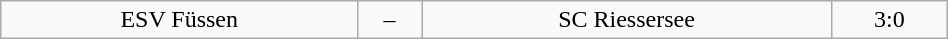<table class="wikitable" width="50%">
<tr align="center">
<td>ESV Füssen</td>
<td>–</td>
<td>SC Riessersee</td>
<td>3:0</td>
</tr>
</table>
